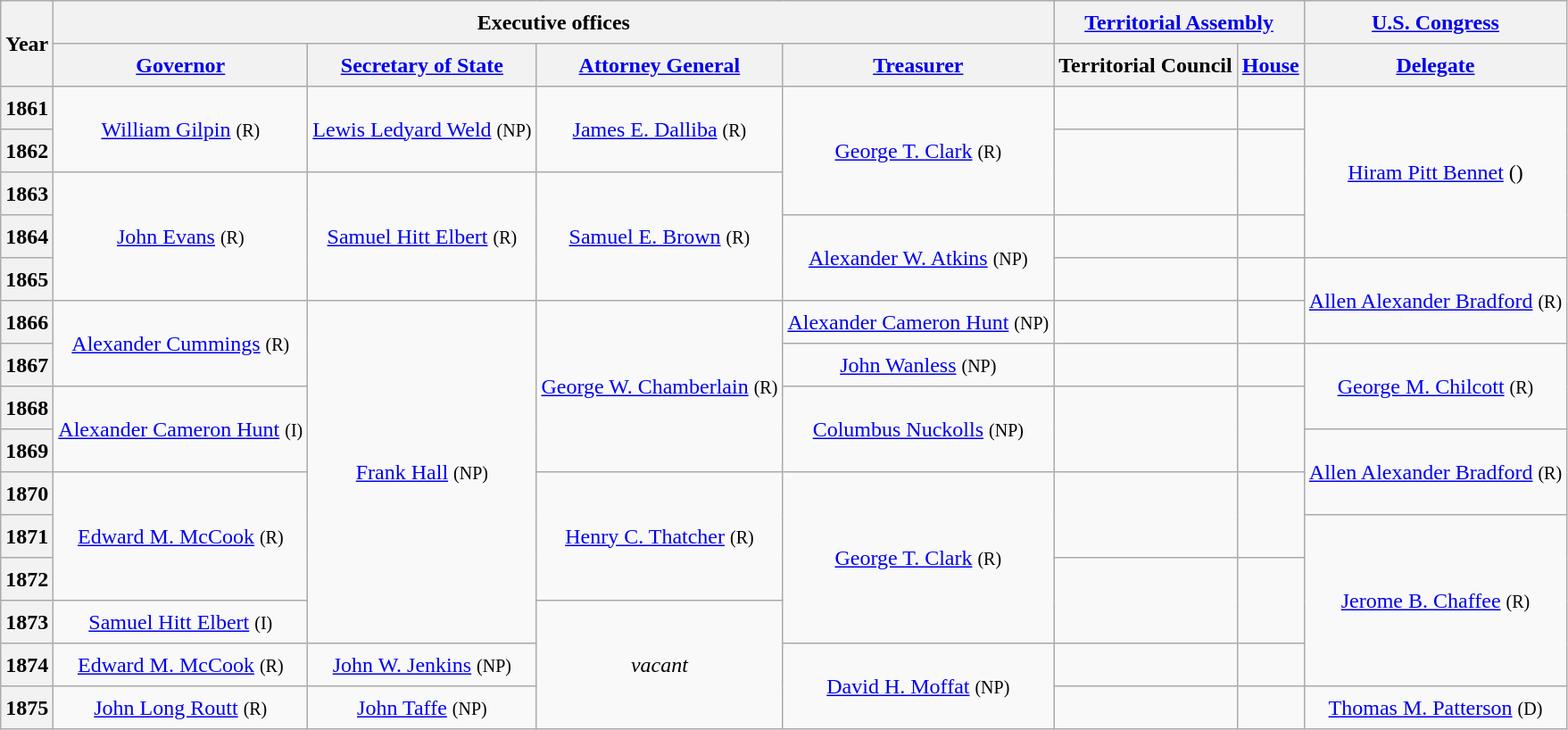<table class="wikitable" style="text-align:center">
<tr style="height:2em">
<th rowspan="2">Year</th>
<th colspan="4">Executive offices</th>
<th colspan="2"><a href='#'>Territorial Assembly</a></th>
<th><a href='#'>U.S. Congress</a></th>
</tr>
<tr style="height:2em">
<th><a href='#'>Governor</a></th>
<th><a href='#'>Secretary of State</a></th>
<th><a href='#'>Attorney General</a></th>
<th><a href='#'>Treasurer</a></th>
<th>Territorial Council</th>
<th><a href='#'>House</a></th>
<th><a href='#'>Delegate</a></th>
</tr>
<tr style="height:2em">
<th>1861</th>
<td rowspan="2" ><a href='#'>William Gilpin</a> <small>(R)</small></td>
<td rowspan="2" ><a href='#'>Lewis Ledyard Weld</a> <small>(NP)</small></td>
<td rowspan="2" ><a href='#'>James E. Dalliba</a> <small>(R)</small></td>
<td rowspan="3" ><a href='#'>George T. Clark</a> <small>(R)</small></td>
<td></td>
<td></td>
<td rowspan="4" ><a href='#'>Hiram Pitt Bennet</a> ()</td>
</tr>
<tr style="height:2em">
<th>1862</th>
<td rowspan="2"></td>
<td rowspan="2"></td>
</tr>
<tr style="height:2em">
<th>1863</th>
<td rowspan="3" ><a href='#'>John Evans</a> <small>(R)</small></td>
<td rowspan="3" ><a href='#'>Samuel Hitt Elbert</a> <small>(R)</small></td>
<td rowspan="3" ><a href='#'>Samuel E. Brown</a> <small>(R)</small></td>
</tr>
<tr style="height:2em">
<th>1864</th>
<td rowspan="2" ><a href='#'>Alexander W. Atkins</a> <small>(NP)</small></td>
<td></td>
<td></td>
</tr>
<tr style="height:2em">
<th>1865</th>
<td></td>
<td></td>
<td rowspan="2" ><a href='#'>Allen Alexander Bradford</a> <small>(R)</small></td>
</tr>
<tr style="height:2em">
<th>1866</th>
<td rowspan="2" ><a href='#'>Alexander Cummings</a> <small>(R)</small></td>
<td rowspan="8" ><a href='#'>Frank Hall</a> <small>(NP)</small></td>
<td rowspan="4" ><a href='#'>George W. Chamberlain</a> <small>(R)</small></td>
<td><a href='#'>Alexander Cameron Hunt</a> <small>(NP)</small></td>
<td></td>
<td></td>
</tr>
<tr style="height:2em">
<th>1867</th>
<td><a href='#'>John Wanless</a> <small>(NP)</small></td>
<td></td>
<td></td>
<td rowspan="2" ><a href='#'>George M. Chilcott</a> <small>(R)</small></td>
</tr>
<tr style="height:2em">
<th>1868</th>
<td rowspan="2" ><a href='#'>Alexander Cameron Hunt</a> <small>(I)</small></td>
<td rowspan="2" ><a href='#'>Columbus Nuckolls</a> <small>(NP)</small></td>
<td rowspan="2"></td>
<td rowspan="2"></td>
</tr>
<tr style="height:2em">
<th>1869</th>
<td rowspan="2" ><a href='#'>Allen Alexander Bradford</a> <small>(R)</small></td>
</tr>
<tr style="height:2em">
<th>1870</th>
<td rowspan="3" ><a href='#'>Edward M. McCook</a> <small>(R)</small></td>
<td rowspan="3" ><a href='#'>Henry C. Thatcher</a> <small>(R)</small></td>
<td rowspan="4" ><a href='#'>George T. Clark</a> <small>(R)</small></td>
<td rowspan="2"></td>
<td rowspan="2"></td>
</tr>
<tr style="height:2em">
<th>1871</th>
<td rowspan="4" ><a href='#'>Jerome B. Chaffee</a> <small>(R)</small></td>
</tr>
<tr style="height:2em">
<th>1872</th>
<td rowspan="2"></td>
<td rowspan="2"></td>
</tr>
<tr style="height:2em">
<th>1873</th>
<td><a href='#'>Samuel Hitt Elbert</a> <small>(I)</small></td>
<td rowspan="3"><em>vacant</em></td>
</tr>
<tr style="height:2em">
<th>1874</th>
<td><a href='#'>Edward M. McCook</a> <small>(R)</small></td>
<td><a href='#'>John W. Jenkins</a> <small>(NP)</small></td>
<td rowspan="2" ><a href='#'>David H. Moffat</a> <small>(NP)</small></td>
<td></td>
<td></td>
</tr>
<tr style="height:2em">
<th>1875</th>
<td><a href='#'>John Long Routt</a> <small>(R)</small></td>
<td><a href='#'>John Taffe</a> <small>(NP)</small></td>
<td></td>
<td></td>
<td><a href='#'>Thomas M. Patterson</a> <small>(D)</small></td>
</tr>
</table>
